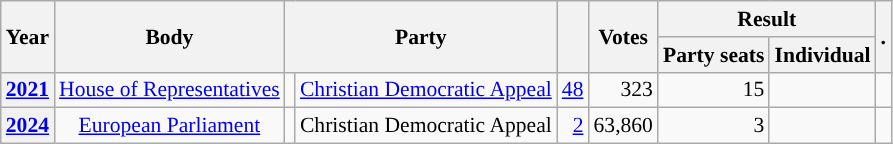<table class="wikitable plainrowheaders sortable" border=2 cellpadding=4 cellspacing=0 style="border: 1px #aaa solid; font-size: 90%; text-align:center;">
<tr>
<th scope="col" rowspan=2>Year</th>
<th scope="col" rowspan=2>Body</th>
<th scope="col" colspan=2 rowspan=2>Party</th>
<th scope="col" rowspan=2></th>
<th scope="col" rowspan=2>Votes</th>
<th scope="colgroup" colspan=2>Result</th>
<th scope="col" rowspan=2>.</th>
</tr>
<tr>
<th scope="col">Party seats</th>
<th scope="col">Individual</th>
</tr>
<tr>
<th scope="row"><a href='#'>2021</a></th>
<td><a href='#'>House of Representatives</a></td>
<td style="background-color:"></td>
<td><a href='#'>Christian Democratic Appeal</a></td>
<td style=text-align:right><a href='#'>48</a></td>
<td style=text-align:right>323</td>
<td style=text-align:right>15</td>
<td></td>
<td></td>
</tr>
<tr>
<th scope="row"><a href='#'>2024</a></th>
<td><a href='#'>European Parliament</a></td>
<td style="background-color:"></td>
<td>Christian Democratic Appeal</td>
<td style=text-align:right><a href='#'>2</a></td>
<td style=text-align:right>63,860</td>
<td style=text-align:right>3</td>
<td></td>
<td></td>
</tr>
</table>
